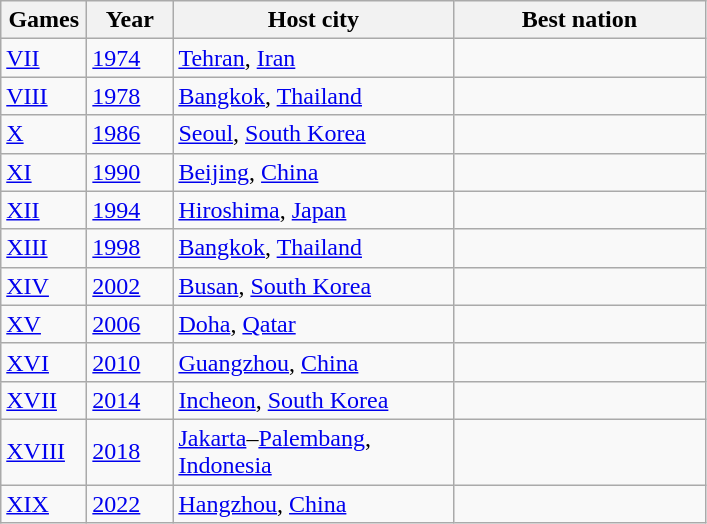<table class=wikitable>
<tr>
<th width=50>Games</th>
<th width=50>Year</th>
<th width=180>Host city</th>
<th width=160>Best nation</th>
</tr>
<tr>
<td><a href='#'>VII</a></td>
<td><a href='#'>1974</a></td>
<td><a href='#'>Tehran</a>, <a href='#'>Iran</a></td>
<td></td>
</tr>
<tr>
<td><a href='#'>VIII</a></td>
<td><a href='#'>1978</a></td>
<td><a href='#'>Bangkok</a>, <a href='#'>Thailand</a></td>
<td></td>
</tr>
<tr>
<td><a href='#'>X</a></td>
<td><a href='#'>1986</a></td>
<td><a href='#'>Seoul</a>, <a href='#'>South Korea</a></td>
<td></td>
</tr>
<tr>
<td><a href='#'>XI</a></td>
<td><a href='#'>1990</a></td>
<td><a href='#'>Beijing</a>, <a href='#'>China</a></td>
<td></td>
</tr>
<tr>
<td><a href='#'>XII</a></td>
<td><a href='#'>1994</a></td>
<td><a href='#'>Hiroshima</a>, <a href='#'>Japan</a></td>
<td></td>
</tr>
<tr>
<td><a href='#'>XIII</a></td>
<td><a href='#'>1998</a></td>
<td><a href='#'>Bangkok</a>, <a href='#'>Thailand</a></td>
<td></td>
</tr>
<tr>
<td><a href='#'>XIV</a></td>
<td><a href='#'>2002</a></td>
<td><a href='#'>Busan</a>, <a href='#'>South Korea</a></td>
<td></td>
</tr>
<tr>
<td><a href='#'>XV</a></td>
<td><a href='#'>2006</a></td>
<td><a href='#'>Doha</a>, <a href='#'>Qatar</a></td>
<td></td>
</tr>
<tr>
<td><a href='#'>XVI</a></td>
<td><a href='#'>2010</a></td>
<td><a href='#'>Guangzhou</a>, <a href='#'>China</a></td>
<td></td>
</tr>
<tr>
<td><a href='#'>XVII</a></td>
<td><a href='#'>2014</a></td>
<td><a href='#'>Incheon</a>, <a href='#'>South Korea</a></td>
<td></td>
</tr>
<tr>
<td><a href='#'>XVIII</a></td>
<td><a href='#'>2018</a></td>
<td><a href='#'>Jakarta</a>–<a href='#'>Palembang</a>, <a href='#'>Indonesia</a></td>
<td></td>
</tr>
<tr>
<td><a href='#'>XIX</a></td>
<td><a href='#'>2022</a></td>
<td><a href='#'>Hangzhou</a>, <a href='#'>China</a></td>
<td></td>
</tr>
</table>
